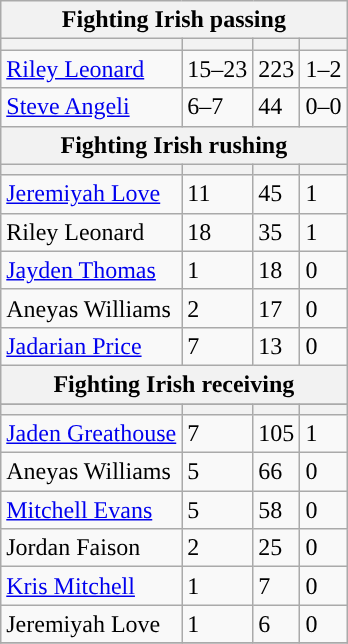<table class="wikitable plainrowheaders">
<tr>
<th colspan="6">Fighting Irish passing</th>
</tr>
<tr>
<th scope="col"></th>
<th scope="col"></th>
<th scope="col"></th>
<th scope="col"></th>
</tr>
<tr>
<td><a href='#'>Riley Leonard</a></td>
<td>15–23</td>
<td>223</td>
<td>1–2</td>
</tr>
<tr>
<td><a href='#'>Steve Angeli</a></td>
<td>6–7</td>
<td>44</td>
<td>0–0</td>
</tr>
<tr>
<th colspan="6">Fighting Irish rushing</th>
</tr>
<tr>
<th scope="col"></th>
<th scope="col"></th>
<th scope="col"></th>
<th scope="col"></th>
</tr>
<tr>
<td><a href='#'>Jeremiyah Love</a></td>
<td>11</td>
<td>45</td>
<td>1</td>
</tr>
<tr>
<td>Riley Leonard</td>
<td>18</td>
<td>35</td>
<td>1</td>
</tr>
<tr>
<td><a href='#'>Jayden Thomas</a></td>
<td>1</td>
<td>18</td>
<td>0</td>
</tr>
<tr>
<td>Aneyas Williams</td>
<td>2</td>
<td>17</td>
<td>0</td>
</tr>
<tr>
<td><a href='#'>Jadarian Price</a></td>
<td>7</td>
<td>13</td>
<td>0</td>
</tr>
<tr>
<th colspan="6">Fighting Irish receiving</th>
</tr>
<tr>
</tr>
<tr>
<th scope="col"></th>
<th scope="col"></th>
<th scope="col"></th>
<th scope="col"></th>
</tr>
<tr>
<td><a href='#'>Jaden Greathouse</a></td>
<td>7</td>
<td>105</td>
<td>1</td>
</tr>
<tr>
<td>Aneyas Williams</td>
<td>5</td>
<td>66</td>
<td>0</td>
</tr>
<tr>
<td><a href='#'>Mitchell Evans</a></td>
<td>5</td>
<td>58</td>
<td>0</td>
</tr>
<tr>
<td>Jordan Faison</td>
<td>2</td>
<td>25</td>
<td>0</td>
</tr>
<tr>
<td><a href='#'>Kris Mitchell</a></td>
<td>1</td>
<td>7</td>
<td>0</td>
</tr>
<tr>
<td>Jeremiyah Love</td>
<td>1</td>
<td>6</td>
<td>0</td>
</tr>
<tr>
</tr>
</table>
